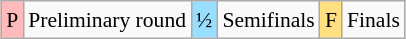<table class="wikitable" style="margin:0.5em auto; font-size:90%; line-height:1.25em; text-align:center;">
<tr>
<td bgcolor="#FFBBBB" align=center>P</td>
<td>Preliminary round</td>
<td bgcolor="#97DEFF" align=center>½</td>
<td>Semifinals</td>
<td bgcolor="#FFDF80" align=center>F</td>
<td>Finals</td>
</tr>
</table>
